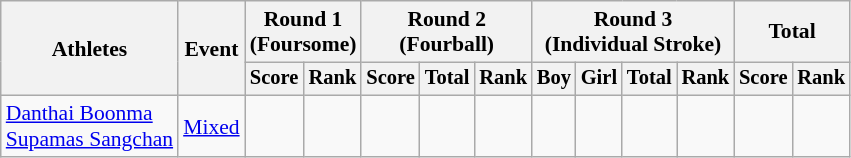<table class="wikitable" style="font-size:90%">
<tr>
<th rowspan="2">Athletes</th>
<th rowspan="2">Event</th>
<th colspan="2">Round 1<br>(Foursome)</th>
<th colspan="3">Round 2<br>(Fourball)</th>
<th colspan="4">Round 3<br>(Individual Stroke)</th>
<th colspan="2">Total</th>
</tr>
<tr style="font-size:95%">
<th>Score</th>
<th>Rank</th>
<th>Score</th>
<th>Total</th>
<th>Rank</th>
<th>Boy</th>
<th>Girl</th>
<th>Total</th>
<th>Rank</th>
<th>Score</th>
<th>Rank</th>
</tr>
<tr align=center>
<td align=left><a href='#'>Danthai Boonma</a><br><a href='#'>Supamas Sangchan</a></td>
<td align=left><a href='#'>Mixed</a></td>
<td></td>
<td></td>
<td></td>
<td></td>
<td></td>
<td></td>
<td></td>
<td></td>
<td></td>
<td></td>
<td></td>
</tr>
</table>
